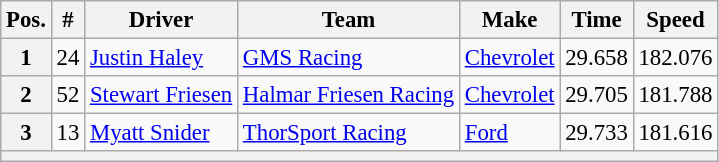<table class="wikitable" style="font-size:95%">
<tr>
<th>Pos.</th>
<th>#</th>
<th>Driver</th>
<th>Team</th>
<th>Make</th>
<th>Time</th>
<th>Speed</th>
</tr>
<tr>
<th>1</th>
<td>24</td>
<td><a href='#'>Justin Haley</a></td>
<td><a href='#'>GMS Racing</a></td>
<td><a href='#'>Chevrolet</a></td>
<td>29.658</td>
<td>182.076</td>
</tr>
<tr>
<th>2</th>
<td>52</td>
<td><a href='#'>Stewart Friesen</a></td>
<td><a href='#'>Halmar Friesen Racing</a></td>
<td><a href='#'>Chevrolet</a></td>
<td>29.705</td>
<td>181.788</td>
</tr>
<tr>
<th>3</th>
<td>13</td>
<td><a href='#'>Myatt Snider</a></td>
<td><a href='#'>ThorSport Racing</a></td>
<td><a href='#'>Ford</a></td>
<td>29.733</td>
<td>181.616</td>
</tr>
<tr>
<th colspan="7"></th>
</tr>
</table>
